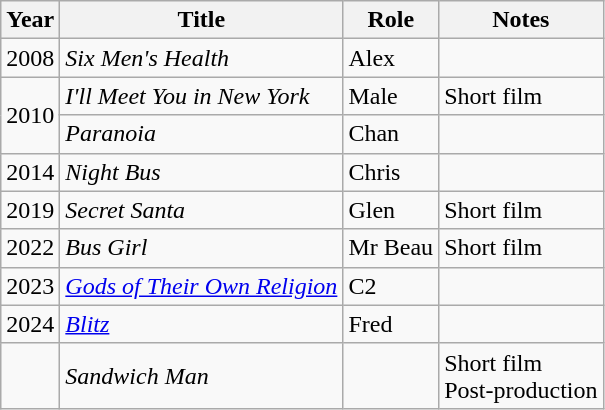<table class="wikitable plainrowheaders sortable">
<tr>
<th scope="col">Year</th>
<th scope="col">Title</th>
<th scope="col">Role</th>
<th scope="col" class="unsortable">Notes</th>
</tr>
<tr>
<td>2008</td>
<td><em>Six Men's Health</em></td>
<td>Alex</td>
<td></td>
</tr>
<tr>
<td rowspan=2>2010</td>
<td><em>I'll Meet You in New York</em></td>
<td>Male</td>
<td>Short film</td>
</tr>
<tr>
<td><em>Paranoia</em></td>
<td>Chan</td>
<td></td>
</tr>
<tr>
<td>2014</td>
<td><em>Night Bus</em></td>
<td>Chris</td>
<td></td>
</tr>
<tr>
<td>2019</td>
<td><em>Secret Santa</em></td>
<td>Glen</td>
<td>Short film</td>
</tr>
<tr>
<td>2022</td>
<td><em>Bus Girl</em></td>
<td>Mr Beau</td>
<td>Short film</td>
</tr>
<tr>
<td>2023</td>
<td><em><a href='#'>Gods of Their Own Religion</a></em></td>
<td>C2</td>
<td></td>
</tr>
<tr>
<td>2024</td>
<td><em><a href='#'>Blitz</a></em></td>
<td>Fred</td>
<td></td>
</tr>
<tr>
<td></td>
<td><em>Sandwich Man</em></td>
<td></td>
<td>Short film<br>Post-production</td>
</tr>
</table>
